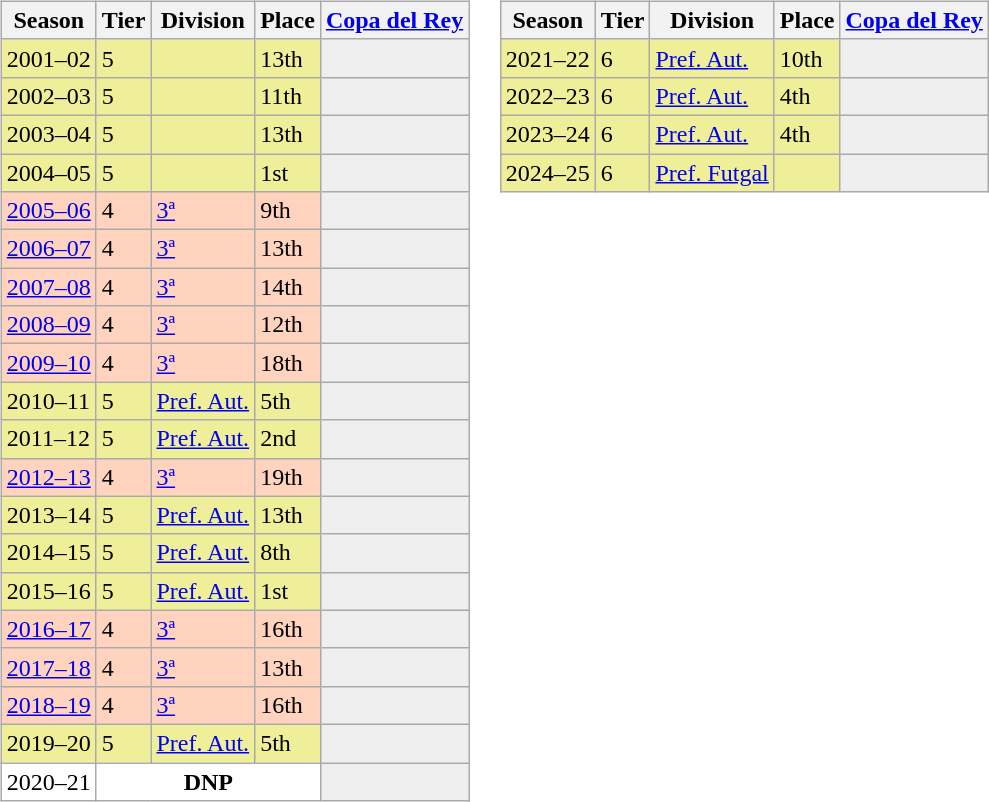<table>
<tr>
<td valign="top" width=0%><br><table class="wikitable">
<tr style="background:#f0f6fa;">
<th>Season</th>
<th>Tier</th>
<th>Division</th>
<th>Place</th>
<th><a href='#'>Copa del Rey</a></th>
</tr>
<tr>
<td style="background:#EFEF99;">2001–02</td>
<td style="background:#EFEF99;">5</td>
<td style="background:#EFEF99;"></td>
<td style="background:#EFEF99;">13th</td>
<th style="background:#efefef;"></th>
</tr>
<tr>
<td style="background:#EFEF99;">2002–03</td>
<td style="background:#EFEF99;">5</td>
<td style="background:#EFEF99;"></td>
<td style="background:#EFEF99;">11th</td>
<th style="background:#efefef;"></th>
</tr>
<tr>
<td style="background:#EFEF99;">2003–04</td>
<td style="background:#EFEF99;">5</td>
<td style="background:#EFEF99;"></td>
<td style="background:#EFEF99;">13th</td>
<th style="background:#efefef;"></th>
</tr>
<tr>
<td style="background:#EFEF99;">2004–05</td>
<td style="background:#EFEF99;">5</td>
<td style="background:#EFEF99;"></td>
<td style="background:#EFEF99;">1st</td>
<th style="background:#efefef;"></th>
</tr>
<tr>
<td style="background:#FFD3BD;"><a href='#'>2005–06</a></td>
<td style="background:#FFD3BD;">4</td>
<td style="background:#FFD3BD;"><a href='#'>3ª</a></td>
<td style="background:#FFD3BD;">9th</td>
<th style="background:#efefef;"></th>
</tr>
<tr>
<td style="background:#FFD3BD;"><a href='#'>2006–07</a></td>
<td style="background:#FFD3BD;">4</td>
<td style="background:#FFD3BD;"><a href='#'>3ª</a></td>
<td style="background:#FFD3BD;">13th</td>
<td style="background:#efefef;"></td>
</tr>
<tr>
<td style="background:#FFD3BD;"><a href='#'>2007–08</a></td>
<td style="background:#FFD3BD;">4</td>
<td style="background:#FFD3BD;"><a href='#'>3ª</a></td>
<td style="background:#FFD3BD;">14th</td>
<td style="background:#efefef;"></td>
</tr>
<tr>
<td style="background:#FFD3BD;"><a href='#'>2008–09</a></td>
<td style="background:#FFD3BD;">4</td>
<td style="background:#FFD3BD;"><a href='#'>3ª</a></td>
<td style="background:#FFD3BD;">12th</td>
<td style="background:#efefef;"></td>
</tr>
<tr>
<td style="background:#FFD3BD;"><a href='#'>2009–10</a></td>
<td style="background:#FFD3BD;">4</td>
<td style="background:#FFD3BD;"><a href='#'>3ª</a></td>
<td style="background:#FFD3BD;">18th</td>
<td style="background:#efefef;"></td>
</tr>
<tr>
<td style="background:#EFEF99;">2010–11</td>
<td style="background:#EFEF99;">5</td>
<td style="background:#EFEF99;"><a href='#'>Pref. Aut.</a></td>
<td style="background:#EFEF99;">5th</td>
<th style="background:#efefef;"></th>
</tr>
<tr>
<td style="background:#EFEF99;">2011–12</td>
<td style="background:#EFEF99;">5</td>
<td style="background:#EFEF99;"><a href='#'>Pref. Aut.</a></td>
<td style="background:#EFEF99;">2nd</td>
<th style="background:#efefef;"></th>
</tr>
<tr>
<td style="background:#FFD3BD;"><a href='#'>2012–13</a></td>
<td style="background:#FFD3BD;">4</td>
<td style="background:#FFD3BD;"><a href='#'>3ª</a></td>
<td style="background:#FFD3BD;">19th</td>
<td style="background:#efefef;"></td>
</tr>
<tr>
<td style="background:#EFEF99;">2013–14</td>
<td style="background:#EFEF99;">5</td>
<td style="background:#EFEF99;"><a href='#'>Pref. Aut.</a></td>
<td style="background:#EFEF99;">13th</td>
<th style="background:#efefef;"></th>
</tr>
<tr>
<td style="background:#EFEF99;">2014–15</td>
<td style="background:#EFEF99;">5</td>
<td style="background:#EFEF99;"><a href='#'>Pref. Aut.</a></td>
<td style="background:#EFEF99;">8th</td>
<th style="background:#efefef;"></th>
</tr>
<tr>
<td style="background:#EFEF99;">2015–16</td>
<td style="background:#EFEF99;">5</td>
<td style="background:#EFEF99;"><a href='#'>Pref. Aut.</a></td>
<td style="background:#EFEF99;">1st</td>
<th style="background:#efefef;"></th>
</tr>
<tr>
<td style="background:#FFD3BD;"><a href='#'>2016–17</a></td>
<td style="background:#FFD3BD;">4</td>
<td style="background:#FFD3BD;"><a href='#'>3ª</a></td>
<td style="background:#FFD3BD;">16th</td>
<td style="background:#efefef;"></td>
</tr>
<tr>
<td style="background:#FFD3BD;"><a href='#'>2017–18</a></td>
<td style="background:#FFD3BD;">4</td>
<td style="background:#FFD3BD;"><a href='#'>3ª</a></td>
<td style="background:#FFD3BD;">13th</td>
<td style="background:#efefef;"></td>
</tr>
<tr>
<td style="background:#FFD3BD;"><a href='#'>2018–19</a></td>
<td style="background:#FFD3BD;">4</td>
<td style="background:#FFD3BD;"><a href='#'>3ª</a></td>
<td style="background:#FFD3BD;">16th</td>
<td style="background:#efefef;"></td>
</tr>
<tr>
<td style="background:#EFEF99;">2019–20</td>
<td style="background:#EFEF99;">5</td>
<td style="background:#EFEF99;"><a href='#'>Pref. Aut.</a></td>
<td style="background:#EFEF99;">5th</td>
<th style="background:#efefef;"></th>
</tr>
<tr>
<td style="background:#FFFFFF;">2020–21</td>
<th style="background:#FFFFFF;" colspan="3">DNP</th>
<th style="background:#efefef;"></th>
</tr>
</table>
</td>
<td valign="top" width=0%><br><table class="wikitable">
<tr style="background:#f0f6fa;">
<th>Season</th>
<th>Tier</th>
<th>Division</th>
<th>Place</th>
<th><a href='#'>Copa del Rey</a></th>
</tr>
<tr>
<td style="background:#EFEF99;">2021–22</td>
<td style="background:#EFEF99;">6</td>
<td style="background:#EFEF99;"><a href='#'>Pref. Aut.</a></td>
<td style="background:#EFEF99;">10th</td>
<th style="background:#efefef;"></th>
</tr>
<tr>
<td style="background:#EFEF99;">2022–23</td>
<td style="background:#EFEF99;">6</td>
<td style="background:#EFEF99;"><a href='#'>Pref. Aut.</a></td>
<td style="background:#EFEF99;">4th</td>
<th style="background:#efefef;"></th>
</tr>
<tr>
<td style="background:#EFEF99;">2023–24</td>
<td style="background:#EFEF99;">6</td>
<td style="background:#EFEF99;"><a href='#'>Pref. Aut.</a></td>
<td style="background:#EFEF99;">4th</td>
<th style="background:#efefef;"></th>
</tr>
<tr>
<td style="background:#EFEF99;">2024–25</td>
<td style="background:#EFEF99;">6</td>
<td style="background:#EFEF99;"><a href='#'>Pref. Futgal</a></td>
<td style="background:#EFEF99;"></td>
<th style="background:#efefef;"></th>
</tr>
</table>
</td>
</tr>
</table>
